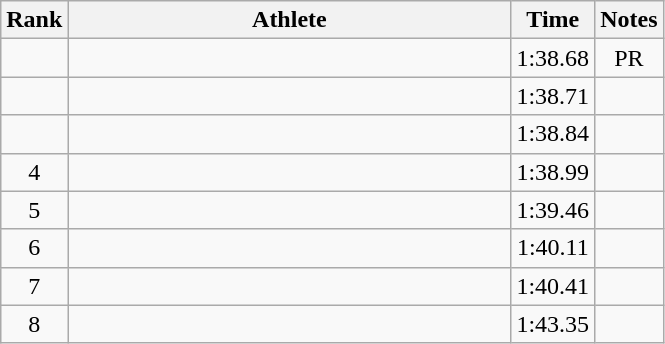<table class="wikitable" style="text-align:center">
<tr>
<th>Rank</th>
<th Style="width:18em">Athlete</th>
<th>Time</th>
<th>Notes</th>
</tr>
<tr>
<td></td>
<td style="text-align:left"></td>
<td>1:38.68</td>
<td>PR</td>
</tr>
<tr>
<td></td>
<td style="text-align:left"></td>
<td>1:38.71</td>
<td></td>
</tr>
<tr>
<td></td>
<td style="text-align:left"></td>
<td>1:38.84</td>
<td></td>
</tr>
<tr>
<td>4</td>
<td style="text-align:left"></td>
<td>1:38.99</td>
<td></td>
</tr>
<tr>
<td>5</td>
<td style="text-align:left"></td>
<td>1:39.46</td>
<td></td>
</tr>
<tr>
<td>6</td>
<td style="text-align:left"></td>
<td>1:40.11</td>
<td></td>
</tr>
<tr>
<td>7</td>
<td style="text-align:left"></td>
<td>1:40.41</td>
<td></td>
</tr>
<tr>
<td>8</td>
<td style="text-align:left"></td>
<td>1:43.35</td>
<td></td>
</tr>
</table>
